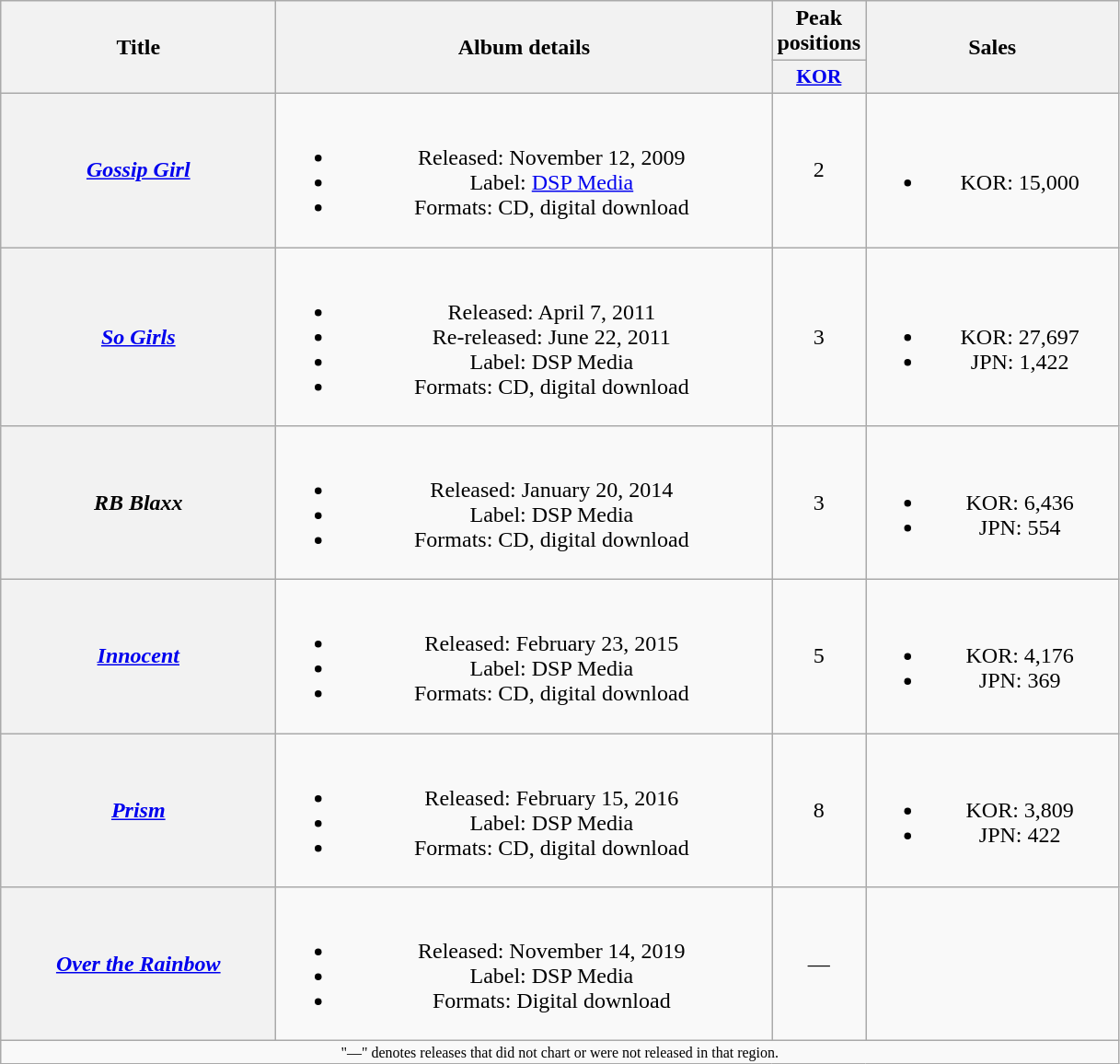<table class="wikitable plainrowheaders" style="text-align:center;">
<tr>
<th scope="col" rowspan="2" style="width:12em;">Title</th>
<th scope="col" rowspan="2" style="width:22em;">Album details</th>
<th scope="col" colspan="1">Peak positions</th>
<th scope="col" rowspan="2" style="width:11em;">Sales</th>
</tr>
<tr>
<th scope="col" style="width:3.5em;font-size:90%;"><a href='#'>KOR</a><br></th>
</tr>
<tr>
<th scope="row"><em><a href='#'>Gossip Girl</a></em></th>
<td><br><ul><li>Released: November 12, 2009 </li><li>Label: <a href='#'>DSP Media</a></li><li>Formats: CD, digital download</li></ul></td>
<td>2</td>
<td><br><ul><li>KOR: 15,000 </li></ul></td>
</tr>
<tr>
<th scope="row"><em><a href='#'>So Girls</a></em></th>
<td><br><ul><li>Released: April 7, 2011</li><li>Re-released: June 22, 2011 </li><li>Label: DSP Media</li><li>Formats: CD, digital download</li></ul></td>
<td>3</td>
<td><br><ul><li>KOR: 27,697</li><li>JPN: 1,422</li></ul></td>
</tr>
<tr>
<th scope="row"><em>RB Blaxx</em></th>
<td><br><ul><li>Released: January 20, 2014 </li><li>Label: DSP Media</li><li>Formats: CD, digital download</li></ul></td>
<td>3</td>
<td><br><ul><li>KOR: 6,436</li><li>JPN: 554</li></ul></td>
</tr>
<tr>
<th scope="row"><em><a href='#'>Innocent</a></em></th>
<td><br><ul><li>Released: February 23, 2015 </li><li>Label: DSP Media</li><li>Formats: CD, digital download</li></ul></td>
<td>5</td>
<td><br><ul><li>KOR: 4,176</li><li>JPN: 369</li></ul></td>
</tr>
<tr>
<th scope="row"><em><a href='#'>Prism</a></em></th>
<td><br><ul><li>Released: February 15, 2016 </li><li>Label: DSP Media</li><li>Formats: CD, digital download</li></ul></td>
<td>8</td>
<td><br><ul><li>KOR: 3,809</li><li>JPN: 422</li></ul></td>
</tr>
<tr>
<th scope="row"><em><a href='#'>Over the Rainbow</a></em></th>
<td><br><ul><li>Released: November 14, 2019 </li><li>Label: DSP Media</li><li>Formats: Digital download</li></ul></td>
<td>—</td>
<td></td>
</tr>
<tr>
<td colspan="4" style="font-size:8pt">"—" denotes releases that did not chart or were not released in that region.</td>
</tr>
</table>
